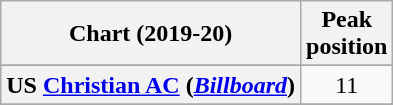<table class="wikitable sortable plainrowheaders" style="text-align:center">
<tr>
<th scope="col">Chart (2019-20)</th>
<th scope="col">Peak<br> position</th>
</tr>
<tr>
</tr>
<tr>
</tr>
<tr>
<th scope="row">US <a href='#'>Christian AC</a> (<em><a href='#'>Billboard</a></em>)</th>
<td>11</td>
</tr>
<tr>
</tr>
</table>
